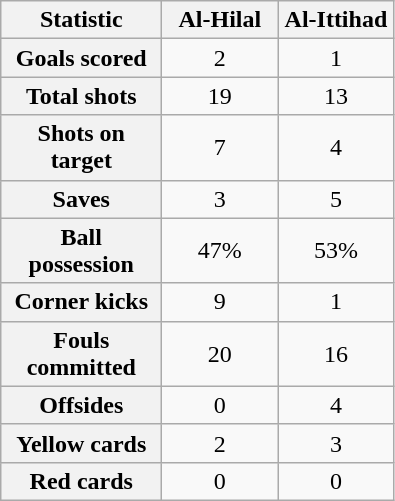<table class="wikitable plainrowheaders" style="text-align:center">
<tr>
<th scope="col" style="width:100px">Statistic</th>
<th scope="col" style="width:70px">Al-Hilal</th>
<th scope="col" style="width:70px">Al-Ittihad</th>
</tr>
<tr>
<th scope=row>Goals scored</th>
<td>2</td>
<td>1</td>
</tr>
<tr>
<th scope=row>Total shots</th>
<td>19</td>
<td>13</td>
</tr>
<tr>
<th scope=row>Shots on target</th>
<td>7</td>
<td>4</td>
</tr>
<tr>
<th scope=row>Saves</th>
<td>3</td>
<td>5</td>
</tr>
<tr>
<th scope=row>Ball possession</th>
<td>47%</td>
<td>53%</td>
</tr>
<tr>
<th scope=row>Corner kicks</th>
<td>9</td>
<td>1</td>
</tr>
<tr>
<th scope=row>Fouls committed</th>
<td>20</td>
<td>16</td>
</tr>
<tr>
<th scope=row>Offsides</th>
<td>0</td>
<td>4</td>
</tr>
<tr>
<th scope=row>Yellow cards</th>
<td>2</td>
<td>3</td>
</tr>
<tr>
<th scope=row>Red cards</th>
<td>0</td>
<td>0</td>
</tr>
</table>
